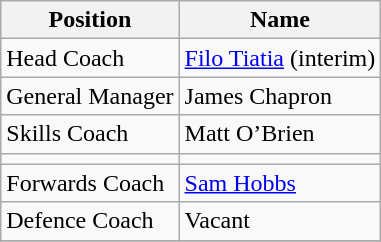<table class="wikitable">
<tr>
<th>Position</th>
<th>Name</th>
</tr>
<tr>
<td>Head Coach</td>
<td> <a href='#'>Filo Tiatia</a> (interim)</td>
</tr>
<tr>
<td>General Manager</td>
<td> James Chapron</td>
</tr>
<tr>
<td>Skills Coach</td>
<td> Matt O’Brien</td>
</tr>
<tr>
<td></td>
</tr>
<tr>
<td>Forwards Coach</td>
<td> <a href='#'>Sam Hobbs</a></td>
</tr>
<tr>
<td>Defence Coach</td>
<td>Vacant</td>
</tr>
<tr>
</tr>
</table>
